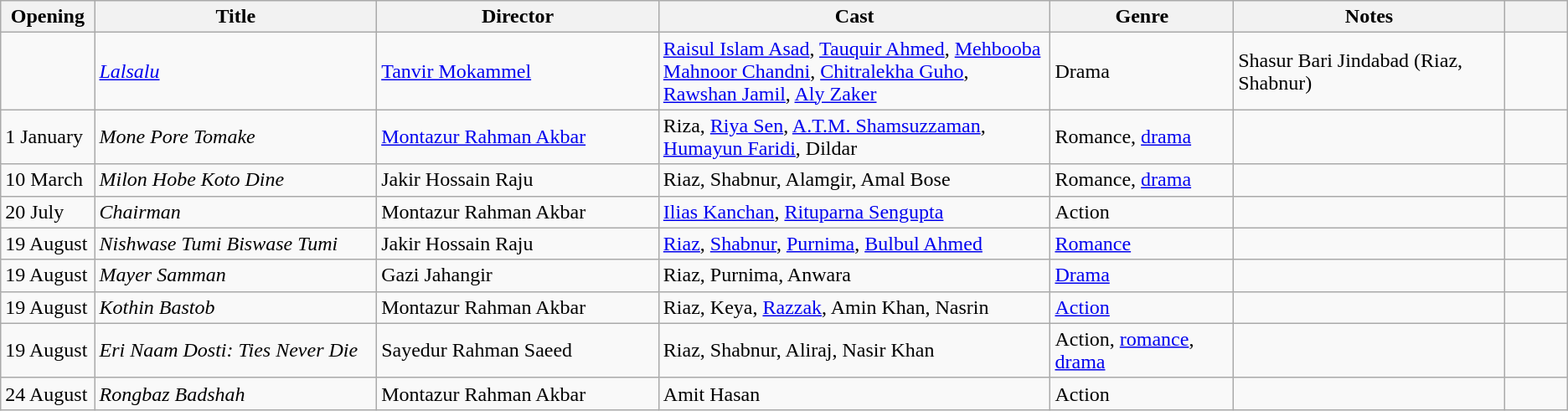<table class="wikitable sortable">
<tr>
<th style="width:6%;">Opening</th>
<th style="width:18%;">Title</th>
<th style="width:18%;">Director</th>
<th style="width:25%;">Cast</th>
<th>Genre</th>
<th>Notes</th>
<th style="width:4%;"></th>
</tr>
<tr>
<td></td>
<td><em><a href='#'>Lalsalu</a></em></td>
<td><a href='#'>Tanvir Mokammel</a></td>
<td><a href='#'>Raisul Islam Asad</a>, <a href='#'>Tauquir Ahmed</a>, <a href='#'>Mehbooba Mahnoor Chandni</a>, <a href='#'>Chitralekha Guho</a>, <a href='#'>Rawshan Jamil</a>, <a href='#'>Aly Zaker</a></td>
<td>Drama</td>
<td>Shasur Bari Jindabad (Riaz, Shabnur)</td>
<td></td>
</tr>
<tr>
<td>1 January</td>
<td><em>Mone Pore Tomake</em></td>
<td><a href='#'>Montazur Rahman Akbar</a></td>
<td>Riza, <a href='#'>Riya Sen</a>, <a href='#'>A.T.M. Shamsuzzaman</a>, <a href='#'>Humayun Faridi</a>, Dildar</td>
<td>Romance, <a href='#'>drama</a></td>
<td></td>
<td></td>
</tr>
<tr>
<td>10 March</td>
<td><em>Milon Hobe Koto Dine</em></td>
<td>Jakir Hossain Raju</td>
<td>Riaz, Shabnur, Alamgir, Amal Bose</td>
<td>Romance, <a href='#'>drama</a></td>
<td></td>
<td></td>
</tr>
<tr>
<td>20 July</td>
<td><em>Chairman</em></td>
<td>Montazur Rahman Akbar</td>
<td><a href='#'>Ilias Kanchan</a>, <a href='#'>Rituparna Sengupta</a></td>
<td>Action</td>
<td></td>
<td></td>
</tr>
<tr>
<td>19 August</td>
<td><em>Nishwase Tumi Biswase Tumi</em></td>
<td>Jakir Hossain Raju</td>
<td><a href='#'>Riaz</a>, <a href='#'>Shabnur</a>, <a href='#'>Purnima</a>, <a href='#'>Bulbul Ahmed</a></td>
<td><a href='#'>Romance</a></td>
<td></td>
<td></td>
</tr>
<tr>
<td>19 August</td>
<td><em>Mayer Samman</em></td>
<td>Gazi Jahangir</td>
<td>Riaz, Purnima, Anwara</td>
<td><a href='#'>Drama</a></td>
<td></td>
<td></td>
</tr>
<tr>
<td>19 August</td>
<td><em>Kothin Bastob</em></td>
<td>Montazur Rahman Akbar</td>
<td>Riaz, Keya, <a href='#'>Razzak</a>, Amin Khan, Nasrin</td>
<td><a href='#'>Action</a></td>
<td></td>
<td></td>
</tr>
<tr>
<td>19 August</td>
<td><em>Eri Naam Dosti: Ties Never Die</em></td>
<td>Sayedur Rahman Saeed</td>
<td>Riaz, Shabnur, Aliraj, Nasir Khan</td>
<td>Action, <a href='#'>romance</a>, <a href='#'>drama</a></td>
<td></td>
<td></td>
</tr>
<tr>
<td>24 August</td>
<td><em>Rongbaz Badshah</em></td>
<td>Montazur Rahman Akbar</td>
<td>Amit Hasan</td>
<td>Action</td>
<td></td>
<td></td>
</tr>
</table>
